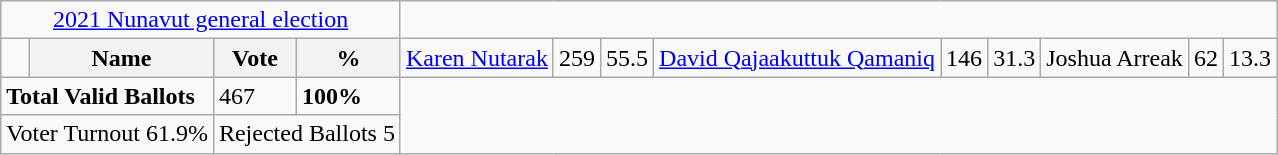<table class="wikitable">
<tr>
<td colspan=4 align=center><a href='#'>2021 Nunavut general election</a></td>
</tr>
<tr>
<td></td>
<th><strong>Name </strong></th>
<th><strong>Vote</strong></th>
<th><strong>%</strong><br></th>
<td><a href='#'>Karen Nutarak</a></td>
<td>259</td>
<td>55.5<br></td>
<td><a href='#'>David Qajaakuttuk Qamaniq</a></td>
<td>146</td>
<td>31.3<br></td>
<td>Joshua Arreak</td>
<td>62</td>
<td>13.3</td>
</tr>
<tr>
<td colspan=2><strong>Total Valid Ballots</strong></td>
<td>467</td>
<td><strong>100%</strong></td>
</tr>
<tr>
<td colspan=2 align=center>Voter Turnout 61.9%</td>
<td colspan=2 align=center>Rejected Ballots 5</td>
</tr>
</table>
